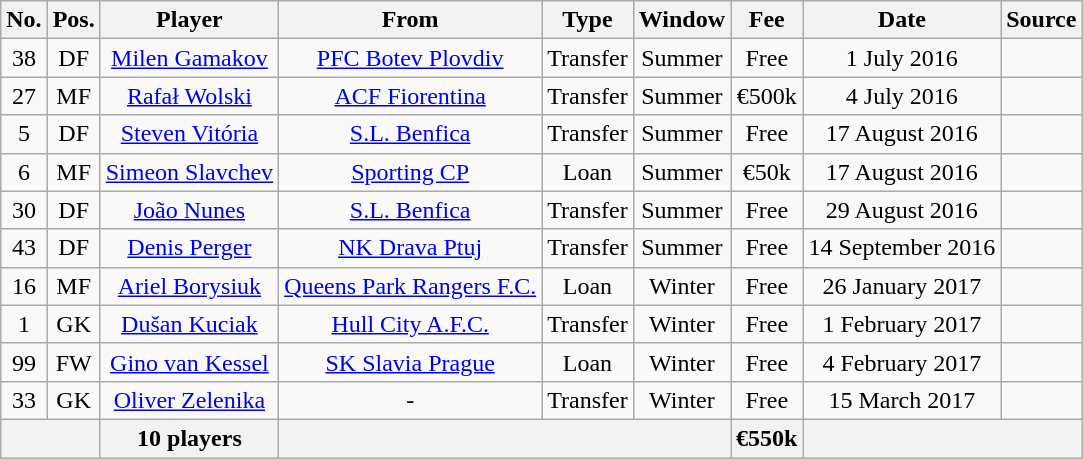<table class="wikitable" style="text-align: center">
<tr>
<th>No.</th>
<th>Pos.</th>
<th>Player</th>
<th>From</th>
<th>Type</th>
<th>Window</th>
<th>Fee</th>
<th>Date</th>
<th>Source</th>
</tr>
<tr>
<td>38</td>
<td>DF</td>
<td><a href='#'>Milen Gamakov</a></td>
<td><a href='#'>PFC Botev Plovdiv</a></td>
<td>Transfer</td>
<td>Summer</td>
<td>Free</td>
<td>1 July 2016</td>
<td></td>
</tr>
<tr>
<td>27</td>
<td>MF</td>
<td><a href='#'>Rafał Wolski</a></td>
<td><a href='#'>ACF Fiorentina</a></td>
<td>Transfer</td>
<td>Summer</td>
<td>€500k</td>
<td>4 July 2016</td>
<td></td>
</tr>
<tr>
<td>5</td>
<td>DF</td>
<td><a href='#'>Steven Vitória</a></td>
<td><a href='#'>S.L. Benfica</a></td>
<td>Transfer</td>
<td>Summer</td>
<td>Free</td>
<td>17 August 2016</td>
<td></td>
</tr>
<tr>
<td>6</td>
<td>MF</td>
<td><a href='#'>Simeon Slavchev</a></td>
<td><a href='#'>Sporting CP</a></td>
<td>Loan</td>
<td>Summer</td>
<td>€50k</td>
<td>17 August 2016</td>
<td></td>
</tr>
<tr>
<td>30</td>
<td>DF</td>
<td><a href='#'>João Nunes</a></td>
<td><a href='#'>S.L. Benfica</a></td>
<td>Transfer</td>
<td>Summer</td>
<td>Free</td>
<td>29 August 2016</td>
<td></td>
</tr>
<tr>
<td>43</td>
<td>DF</td>
<td><a href='#'>Denis Perger</a></td>
<td><a href='#'>NK Drava Ptuj</a></td>
<td>Transfer</td>
<td>Summer</td>
<td>Free</td>
<td>14 September 2016</td>
<td></td>
</tr>
<tr>
<td>16</td>
<td>MF</td>
<td><a href='#'>Ariel Borysiuk</a></td>
<td><a href='#'>Queens Park Rangers F.C.</a></td>
<td>Loan</td>
<td>Winter</td>
<td>Free</td>
<td>26 January 2017</td>
<td></td>
</tr>
<tr>
<td>1</td>
<td>GK</td>
<td><a href='#'>Dušan Kuciak</a></td>
<td><a href='#'>Hull City A.F.C.</a></td>
<td>Transfer</td>
<td>Winter</td>
<td>Free</td>
<td>1 February 2017</td>
<td></td>
</tr>
<tr>
<td>99</td>
<td>FW</td>
<td><a href='#'>Gino van Kessel</a></td>
<td><a href='#'>SK Slavia Prague</a></td>
<td>Loan</td>
<td>Winter</td>
<td>Free</td>
<td>4 February 2017</td>
<td></td>
</tr>
<tr>
<td>33</td>
<td>GK</td>
<td><a href='#'>Oliver Zelenika</a></td>
<td>-</td>
<td>Transfer</td>
<td>Winter</td>
<td>Free</td>
<td>15 March 2017</td>
<td></td>
</tr>
<tr>
<th colspan=2></th>
<th>10 players</th>
<th colspan=3></th>
<th>€550k</th>
<th colspan=2></th>
</tr>
</table>
